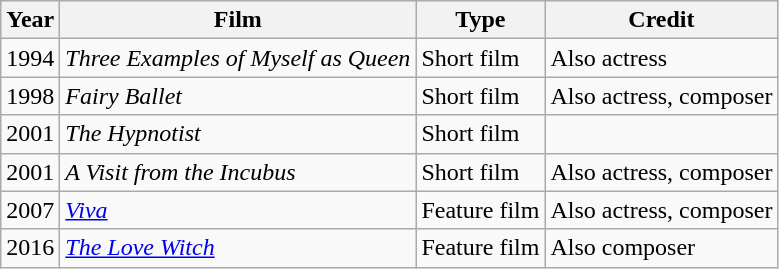<table class="wikitable">
<tr>
<th>Year</th>
<th>Film</th>
<th>Type</th>
<th>Credit</th>
</tr>
<tr>
<td>1994</td>
<td><em>Three Examples of Myself as Queen</em></td>
<td>Short film</td>
<td>Also actress</td>
</tr>
<tr>
<td>1998</td>
<td><em>Fairy Ballet</em></td>
<td>Short film</td>
<td>Also actress, composer</td>
</tr>
<tr>
<td>2001</td>
<td><em>The Hypnotist</em></td>
<td>Short film</td>
<td></td>
</tr>
<tr>
<td>2001</td>
<td><em>A Visit from the Incubus</em></td>
<td>Short film</td>
<td>Also actress, composer</td>
</tr>
<tr>
<td>2007</td>
<td><em><a href='#'>Viva</a></em></td>
<td>Feature film</td>
<td>Also actress, composer</td>
</tr>
<tr>
<td>2016</td>
<td><em><a href='#'>The Love Witch</a></em></td>
<td>Feature film</td>
<td>Also composer</td>
</tr>
</table>
